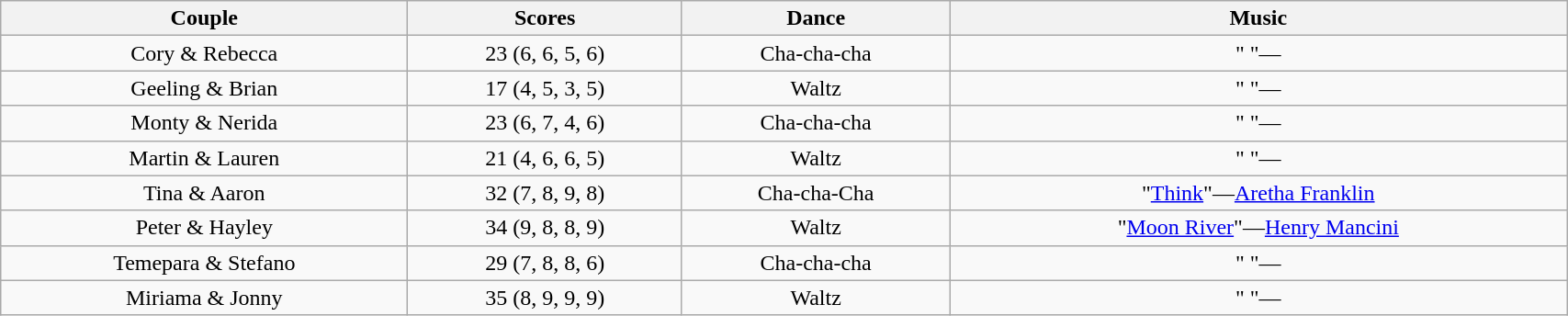<table class="wikitable sortable" style="text-align:center; width: 90%">
<tr>
<th scope="col">Couple</th>
<th scope="col">Scores</th>
<th scope="col" class="unsortable">Dance</th>
<th scope="col" class="unsortable">Music</th>
</tr>
<tr>
<td>Cory & Rebecca</td>
<td>23 (6, 6, 5, 6)</td>
<td>Cha-cha-cha</td>
<td>" "—</td>
</tr>
<tr>
<td>Geeling & Brian</td>
<td>17 (4, 5, 3, 5)</td>
<td>Waltz</td>
<td>" "—</td>
</tr>
<tr>
<td>Monty & Nerida</td>
<td>23 (6, 7, 4, 6)</td>
<td>Cha-cha-cha</td>
<td>" "—</td>
</tr>
<tr>
<td>Martin & Lauren</td>
<td>21 (4, 6, 6, 5)</td>
<td>Waltz</td>
<td>" "—</td>
</tr>
<tr>
<td>Tina & Aaron</td>
<td>32 (7, 8, 9, 8)</td>
<td>Cha-cha-Cha</td>
<td>"<a href='#'>Think</a>"—<a href='#'>Aretha Franklin</a></td>
</tr>
<tr>
<td>Peter & Hayley</td>
<td>34 (9, 8, 8, 9)</td>
<td>Waltz</td>
<td>"<a href='#'>Moon River</a>"—<a href='#'>Henry Mancini</a></td>
</tr>
<tr>
<td>Temepara & Stefano</td>
<td>29 (7, 8, 8, 6)</td>
<td>Cha-cha-cha</td>
<td>" "—</td>
</tr>
<tr>
<td>Miriama & Jonny</td>
<td>35 (8, 9, 9, 9)</td>
<td>Waltz</td>
<td>" "—</td>
</tr>
</table>
